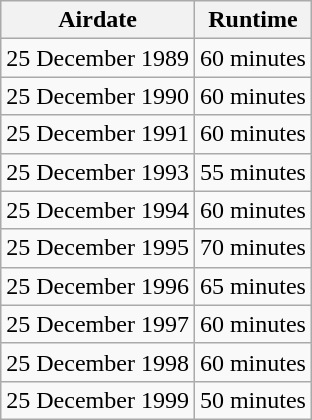<table class="wikitable">
<tr>
<th>Airdate</th>
<th>Runtime</th>
</tr>
<tr>
<td>25 December 1989</td>
<td>60 minutes</td>
</tr>
<tr>
<td>25 December 1990</td>
<td>60 minutes</td>
</tr>
<tr>
<td>25 December 1991</td>
<td>60 minutes</td>
</tr>
<tr>
<td>25 December 1993</td>
<td>55 minutes</td>
</tr>
<tr>
<td>25 December 1994</td>
<td>60 minutes</td>
</tr>
<tr>
<td>25 December 1995</td>
<td>70 minutes</td>
</tr>
<tr>
<td>25 December 1996</td>
<td>65 minutes</td>
</tr>
<tr>
<td>25 December 1997</td>
<td>60 minutes</td>
</tr>
<tr>
<td>25 December 1998</td>
<td>60 minutes</td>
</tr>
<tr>
<td>25 December 1999</td>
<td>50 minutes</td>
</tr>
</table>
